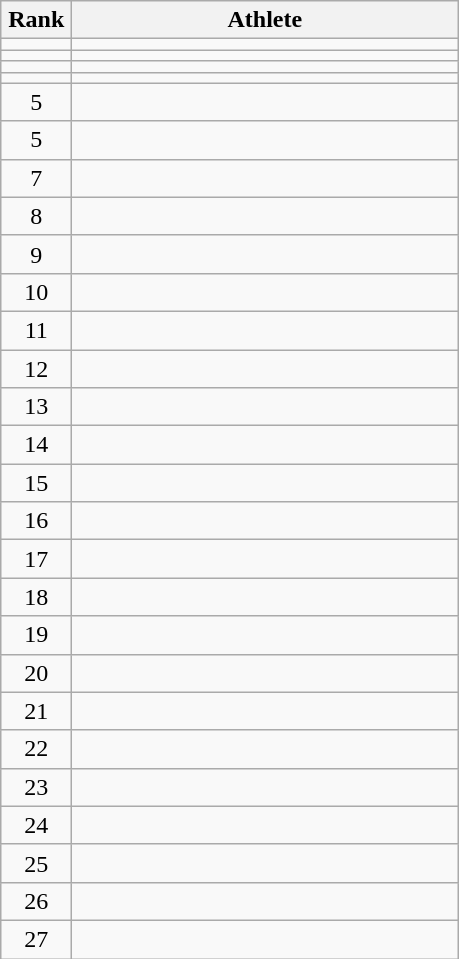<table class="wikitable" style="text-align: center;">
<tr>
<th width=40>Rank</th>
<th width=250>Athlete</th>
</tr>
<tr>
<td></td>
<td align="left"></td>
</tr>
<tr>
<td></td>
<td align="left"></td>
</tr>
<tr>
<td></td>
<td align="left"></td>
</tr>
<tr>
<td></td>
<td align="left"></td>
</tr>
<tr>
<td>5</td>
<td align="left"></td>
</tr>
<tr>
<td>5</td>
<td align="left"></td>
</tr>
<tr>
<td>7</td>
<td align="left"></td>
</tr>
<tr>
<td>8</td>
<td align="left"></td>
</tr>
<tr>
<td>9</td>
<td align="left"></td>
</tr>
<tr>
<td>10</td>
<td align="left"></td>
</tr>
<tr>
<td>11</td>
<td align="left"></td>
</tr>
<tr>
<td>12</td>
<td align="left"></td>
</tr>
<tr>
<td>13</td>
<td align="left"></td>
</tr>
<tr>
<td>14</td>
<td align="left"></td>
</tr>
<tr>
<td>15</td>
<td align="left"></td>
</tr>
<tr>
<td>16</td>
<td align="left"></td>
</tr>
<tr>
<td>17</td>
<td align="left"></td>
</tr>
<tr>
<td>18</td>
<td align="left"></td>
</tr>
<tr>
<td>19</td>
<td align="left"></td>
</tr>
<tr>
<td>20</td>
<td align="left"></td>
</tr>
<tr>
<td>21</td>
<td align="left"></td>
</tr>
<tr>
<td>22</td>
<td align="left"></td>
</tr>
<tr>
<td>23</td>
<td align="left"></td>
</tr>
<tr>
<td>24</td>
<td align="left"></td>
</tr>
<tr>
<td>25</td>
<td align="left"></td>
</tr>
<tr>
<td>26</td>
<td align="left"></td>
</tr>
<tr>
<td>27</td>
<td align="left"></td>
</tr>
</table>
